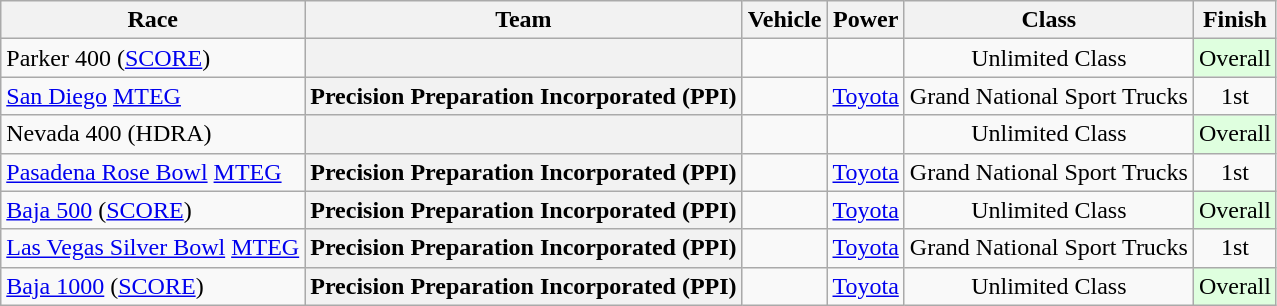<table class="wikitable">
<tr>
<th>Race</th>
<th>Team</th>
<th>Vehicle</th>
<th>Power</th>
<th>Class</th>
<th>Finish</th>
</tr>
<tr>
<td>Parker 400 (<a href='#'>SCORE</a>)</td>
<th></th>
<td></td>
<td></td>
<td align=center>Unlimited Class</td>
<td align=center style="background:#DFFFDF;">Overall</td>
</tr>
<tr>
<td><a href='#'>San Diego</a> <a href='#'>MTEG</a></td>
<th>Precision Preparation Incorporated (PPI)</th>
<td></td>
<td><a href='#'>Toyota</a></td>
<td align=center>Grand National Sport Trucks</td>
<td align=center>1st</td>
</tr>
<tr>
<td>Nevada 400 (HDRA)</td>
<th></th>
<td></td>
<td></td>
<td align=center>Unlimited Class</td>
<td align=center style="background:#DFFFDF;">Overall</td>
</tr>
<tr>
<td><a href='#'>Pasadena Rose Bowl</a> <a href='#'>MTEG</a></td>
<th>Precision Preparation Incorporated (PPI)</th>
<td></td>
<td><a href='#'>Toyota</a></td>
<td align=center>Grand National Sport Trucks</td>
<td align=center>1st</td>
</tr>
<tr>
<td><a href='#'>Baja 500</a> (<a href='#'>SCORE</a>)</td>
<th>Precision Preparation Incorporated (PPI)</th>
<td></td>
<td><a href='#'>Toyota</a></td>
<td align=center>Unlimited Class</td>
<td align=center style="background:#DFFFDF;">Overall</td>
</tr>
<tr>
<td><a href='#'>Las Vegas Silver Bowl</a> <a href='#'>MTEG</a></td>
<th>Precision Preparation Incorporated (PPI)</th>
<td></td>
<td><a href='#'>Toyota</a></td>
<td align=center>Grand National Sport Trucks</td>
<td align=center>1st</td>
</tr>
<tr>
<td><a href='#'>Baja 1000</a> (<a href='#'>SCORE</a>)</td>
<th>Precision Preparation Incorporated (PPI)</th>
<td></td>
<td><a href='#'>Toyota</a></td>
<td align=center>Unlimited Class</td>
<td align=center style="background:#DFFFDF;">Overall</td>
</tr>
</table>
